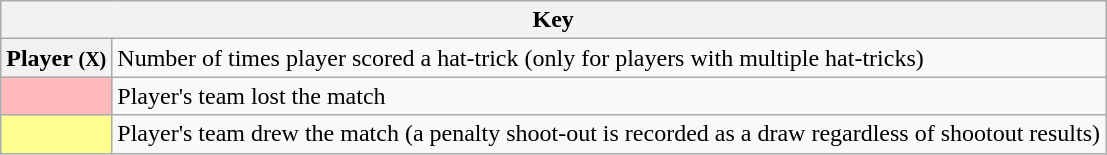<table class="wikitable plainrowheaders">
<tr>
<th colspan="2" scope="col">Key</th>
</tr>
<tr>
<th align="left" scope="row">Player <small>(X)</small></th>
<td align="left">Number of times player scored a hat-trick (only for players with multiple hat-tricks)</td>
</tr>
<tr>
<th align="left" scope="row" style="background:#ffbbbb"></th>
<td align="left">Player's team lost the match</td>
</tr>
<tr>
<th align="left" scope="row" style="background:#ffff90"></th>
<td align="left">Player's team drew the match (a penalty shoot-out is recorded as a draw regardless of shootout results)</td>
</tr>
</table>
